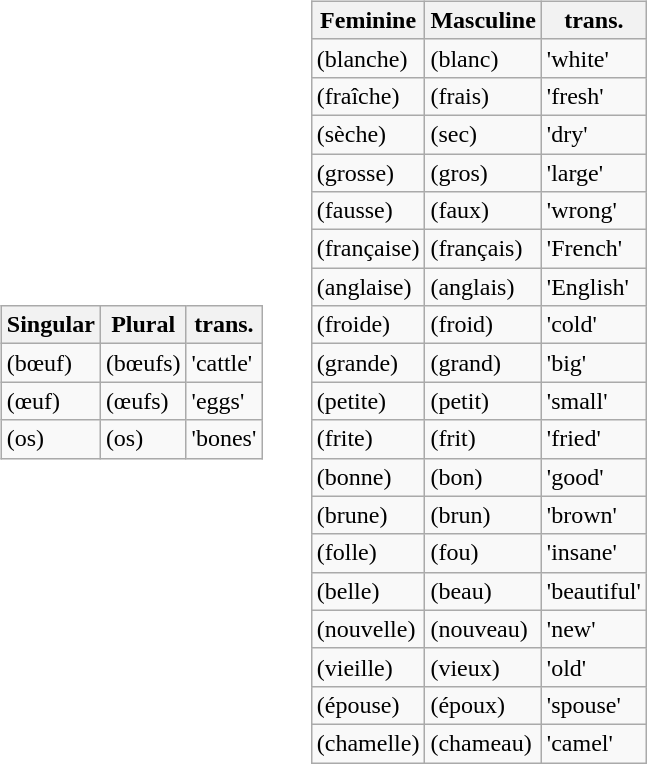<table>
<tr>
<td><br><table class="wikitable">
<tr>
<th>Singular</th>
<th>Plural</th>
<th>trans.</th>
</tr>
<tr>
<td> (bœuf)</td>
<td> (bœufs)</td>
<td>'cattle'</td>
</tr>
<tr>
<td> (œuf)</td>
<td> (œufs)</td>
<td>'eggs'</td>
</tr>
<tr>
<td> (os)</td>
<td> (os)</td>
<td>'bones'</td>
</tr>
</table>
</td>
<td>  </td>
<td><br><table class="wikitable">
<tr>
<th>Feminine</th>
<th>Masculine</th>
<th>trans.</th>
</tr>
<tr>
<td> (blanche)</td>
<td> (blanc)</td>
<td>'white'</td>
</tr>
<tr>
<td> (fraîche)</td>
<td> (frais)</td>
<td>'fresh'</td>
</tr>
<tr>
<td> (sèche)</td>
<td> (sec)</td>
<td>'dry'</td>
</tr>
<tr>
<td> (grosse)</td>
<td> (gros)</td>
<td>'large'</td>
</tr>
<tr>
<td> (fausse)</td>
<td> (faux)</td>
<td>'wrong'</td>
</tr>
<tr>
<td> (française)</td>
<td> (français)</td>
<td>'French'</td>
</tr>
<tr>
<td> (anglaise)</td>
<td> (anglais)</td>
<td>'English'</td>
</tr>
<tr>
<td> (froide)</td>
<td> (froid)</td>
<td>'cold'</td>
</tr>
<tr>
<td> (grande)</td>
<td> (grand)</td>
<td>'big'</td>
</tr>
<tr>
<td> (petite)</td>
<td> (petit)</td>
<td>'small'</td>
</tr>
<tr>
<td> (frite)</td>
<td> (frit)</td>
<td>'fried'</td>
</tr>
<tr>
<td> (bonne)</td>
<td> (bon)</td>
<td>'good'</td>
</tr>
<tr>
<td> (brune)</td>
<td>  (brun)</td>
<td>'brown'</td>
</tr>
<tr>
<td> (folle)</td>
<td> (fou)</td>
<td>'insane'</td>
</tr>
<tr>
<td> (belle)</td>
<td> (beau)</td>
<td>'beautiful'</td>
</tr>
<tr>
<td> (nouvelle)</td>
<td> (nouveau)</td>
<td>'new'</td>
</tr>
<tr>
<td> (vieille)</td>
<td> (vieux)</td>
<td>'old'</td>
</tr>
<tr>
<td> (épouse)</td>
<td> (époux)</td>
<td>'spouse'</td>
</tr>
<tr>
<td> (chamelle)</td>
<td> (chameau)</td>
<td>'camel'</td>
</tr>
</table>
</td>
</tr>
</table>
